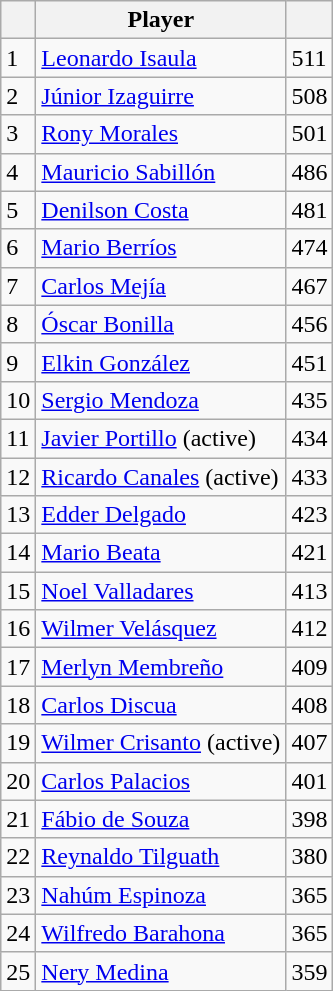<table class="wikitable">
<tr>
<th></th>
<th>Player</th>
<th></th>
</tr>
<tr>
<td>1</td>
<td> <a href='#'>Leonardo Isaula</a></td>
<td>511</td>
</tr>
<tr>
<td>2</td>
<td> <a href='#'>Júnior Izaguirre</a></td>
<td>508</td>
</tr>
<tr>
<td>3</td>
<td> <a href='#'>Rony Morales</a></td>
<td>501</td>
</tr>
<tr>
<td>4</td>
<td> <a href='#'>Mauricio Sabillón</a></td>
<td>486</td>
</tr>
<tr>
<td>5</td>
<td> <a href='#'>Denilson Costa</a></td>
<td>481</td>
</tr>
<tr>
<td>6</td>
<td> <a href='#'>Mario Berríos</a></td>
<td>474</td>
</tr>
<tr>
<td>7</td>
<td> <a href='#'>Carlos Mejía</a></td>
<td>467</td>
</tr>
<tr>
<td>8</td>
<td> <a href='#'>Óscar Bonilla</a></td>
<td>456</td>
</tr>
<tr>
<td>9</td>
<td> <a href='#'>Elkin González</a></td>
<td>451</td>
</tr>
<tr>
<td>10</td>
<td> <a href='#'>Sergio Mendoza</a></td>
<td>435</td>
</tr>
<tr>
<td>11</td>
<td> <a href='#'>Javier Portillo</a> (active)</td>
<td>434</td>
</tr>
<tr>
<td>12</td>
<td> <a href='#'>Ricardo Canales</a> (active)</td>
<td>433</td>
</tr>
<tr>
<td>13</td>
<td> <a href='#'>Edder Delgado</a></td>
<td>423</td>
</tr>
<tr>
<td>14</td>
<td> <a href='#'>Mario Beata</a></td>
<td>421</td>
</tr>
<tr>
<td>15</td>
<td> <a href='#'>Noel Valladares</a></td>
<td>413</td>
</tr>
<tr>
<td>16</td>
<td> <a href='#'>Wilmer Velásquez</a></td>
<td>412</td>
</tr>
<tr>
<td>17</td>
<td> <a href='#'>Merlyn Membreño</a></td>
<td>409</td>
</tr>
<tr>
<td>18</td>
<td> <a href='#'>Carlos Discua</a></td>
<td>408</td>
</tr>
<tr>
<td>19</td>
<td> <a href='#'>Wilmer Crisanto</a> (active)</td>
<td>407</td>
</tr>
<tr>
<td>20</td>
<td> <a href='#'>Carlos Palacios</a></td>
<td>401</td>
</tr>
<tr>
<td>21</td>
<td> <a href='#'>Fábio de Souza</a></td>
<td>398</td>
</tr>
<tr>
<td>22</td>
<td> <a href='#'>Reynaldo Tilguath</a></td>
<td>380</td>
</tr>
<tr>
<td>23</td>
<td> <a href='#'>Nahúm Espinoza</a></td>
<td>365</td>
</tr>
<tr>
<td>24</td>
<td> <a href='#'>Wilfredo Barahona</a></td>
<td>365</td>
</tr>
<tr>
<td>25</td>
<td> <a href='#'>Nery Medina</a></td>
<td>359</td>
</tr>
</table>
